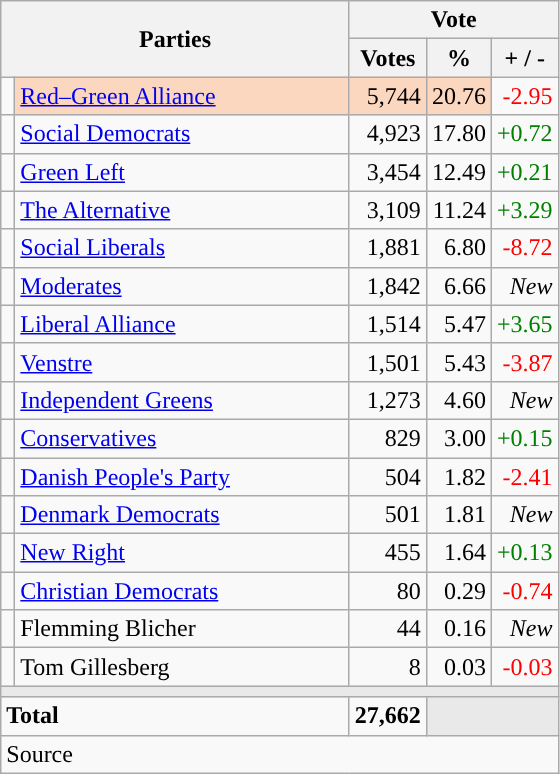<table class="wikitable" style="text-align:right;">
<tr>
<th style="text-align:centre;" rowspan="2" colspan="2" width="225">Parties</th>
<th colspan="3">Vote</th>
</tr>
<tr>
<th width="15">Votes</th>
<th width="15">%</th>
<th width="15">+ / -</th>
</tr>
<tr>
<td width="2" style="color:inherit;background:"></td>
<td bgcolor=#fcd7c0  align="left"><a href='#'>Red–Green Alliance</a></td>
<td bgcolor=#fcd7c0>5,744</td>
<td bgcolor=#fcd7c0>20.76</td>
<td style=color:red;>-2.95</td>
</tr>
<tr>
<td width="2" style="color:inherit;background:"></td>
<td align="left"><a href='#'>Social Democrats</a></td>
<td>4,923</td>
<td>17.80</td>
<td style=color:green;>+0.72</td>
</tr>
<tr>
<td width="2" style="color:inherit;background:"></td>
<td align="left"><a href='#'>Green Left</a></td>
<td>3,454</td>
<td>12.49</td>
<td style=color:green;>+0.21</td>
</tr>
<tr>
<td width="2" style="color:inherit;background:"></td>
<td align="left"><a href='#'>The Alternative</a></td>
<td>3,109</td>
<td>11.24</td>
<td style=color:green;>+3.29</td>
</tr>
<tr>
<td width="2" style="color:inherit;background:"></td>
<td align="left"><a href='#'>Social Liberals</a></td>
<td>1,881</td>
<td>6.80</td>
<td style=color:red;>-8.72</td>
</tr>
<tr>
<td width="2" style="color:inherit;background:"></td>
<td align="left"><a href='#'>Moderates</a></td>
<td>1,842</td>
<td>6.66</td>
<td><em>New</em></td>
</tr>
<tr>
<td width="2" style="color:inherit;background:"></td>
<td align="left"><a href='#'>Liberal Alliance</a></td>
<td>1,514</td>
<td>5.47</td>
<td style=color:green;>+3.65</td>
</tr>
<tr>
<td width="2" style="color:inherit;background:"></td>
<td align="left"><a href='#'>Venstre</a></td>
<td>1,501</td>
<td>5.43</td>
<td style=color:red;>-3.87</td>
</tr>
<tr>
<td width="2" style="color:inherit;background:"></td>
<td align="left"><a href='#'>Independent Greens</a></td>
<td>1,273</td>
<td>4.60</td>
<td><em>New</em></td>
</tr>
<tr>
<td width="2" style="color:inherit;background:"></td>
<td align="left"><a href='#'>Conservatives</a></td>
<td>829</td>
<td>3.00</td>
<td style=color:green;>+0.15</td>
</tr>
<tr>
<td width="2" style="color:inherit;background:"></td>
<td align="left"><a href='#'>Danish People's Party</a></td>
<td>504</td>
<td>1.82</td>
<td style=color:red;>-2.41</td>
</tr>
<tr>
<td width="2" style="color:inherit;background:"></td>
<td align="left"><a href='#'>Denmark Democrats</a></td>
<td>501</td>
<td>1.81</td>
<td><em>New</em></td>
</tr>
<tr>
<td width="2" style="color:inherit;background:"></td>
<td align="left"><a href='#'>New Right</a></td>
<td>455</td>
<td>1.64</td>
<td style=color:green;>+0.13</td>
</tr>
<tr>
<td width="2" style="color:inherit;background:"></td>
<td align="left"><a href='#'>Christian Democrats</a></td>
<td>80</td>
<td>0.29</td>
<td style=color:red;>-0.74</td>
</tr>
<tr>
<td width="2" style="color:inherit;background:"></td>
<td align="left">Flemming Blicher</td>
<td>44</td>
<td>0.16</td>
<td><em>New</em></td>
</tr>
<tr>
<td width="2" style="color:inherit;background:"></td>
<td align="left">Tom Gillesberg</td>
<td>8</td>
<td>0.03</td>
<td style=color:red;>-0.03</td>
</tr>
<tr>
<td colspan="7" bgcolor="#E9E9E9"></td>
</tr>
<tr>
<td align="left" colspan="2"><strong>Total</strong></td>
<td><strong>27,662</strong></td>
<td bgcolor="#E9E9E9" colspan="2"></td>
</tr>
<tr>
<td align="left" colspan="6">Source</td>
</tr>
</table>
